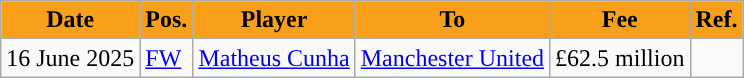<table class="wikitable plainrowheaders sortable">
<tr>
<th style="background:#F9A01B; color:#000000; ">Date</th>
<th style="background:#F9A01B; color:#000000; ">Pos.</th>
<th style="background:#F9A01B; color:#000000; ">Player</th>
<th style="background:#F9A01B; color:#000000; ">To</th>
<th style="background:#F9A01B; color:#000000; ">Fee</th>
<th style="background:#F9A01B; color:#000000; ">Ref.</th>
</tr>
<tr>
<td>16 June 2025</td>
<td><a href='#'>FW</a></td>
<td> <a href='#'>Matheus Cunha</a></td>
<td> <a href='#'>Manchester United</a></td>
<td>£62.5 million</td>
<td></td>
</tr>
</table>
